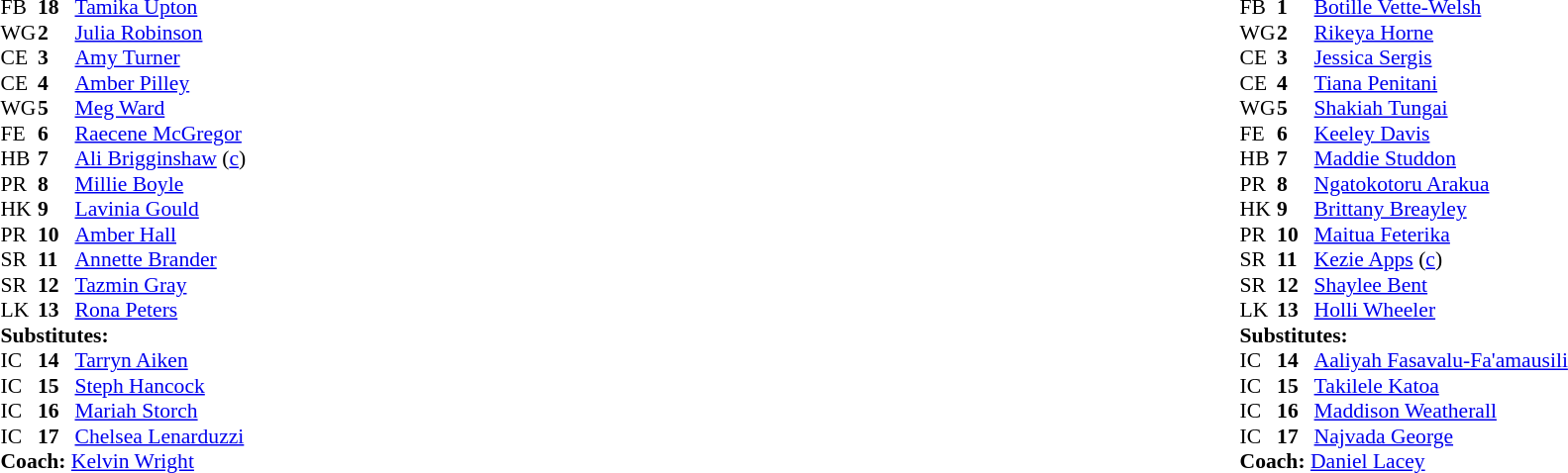<table width="100%" class="mw-collapsible mw-collapsed">
<tr>
<td valign="top" width="50%"><br><table cellspacing="0" cellpadding="0" style="font-size: 90%">
<tr>
<th width="25"></th>
<th width="25"></th>
</tr>
<tr>
<td>FB</td>
<td><strong>18</strong></td>
<td><a href='#'>Tamika Upton</a></td>
</tr>
<tr>
<td>WG</td>
<td><strong>2</strong></td>
<td><a href='#'>Julia Robinson</a></td>
</tr>
<tr>
<td>CE</td>
<td><strong>3</strong></td>
<td><a href='#'>Amy Turner</a></td>
</tr>
<tr>
<td>CE</td>
<td><strong>4</strong></td>
<td><a href='#'>Amber Pilley</a></td>
</tr>
<tr>
<td>WG</td>
<td><strong>5</strong></td>
<td><a href='#'>Meg Ward</a></td>
</tr>
<tr>
<td>FE</td>
<td><strong>6</strong></td>
<td><a href='#'>Raecene McGregor</a></td>
</tr>
<tr>
<td>HB</td>
<td><strong>7</strong></td>
<td><a href='#'>Ali Brigginshaw</a> (<a href='#'>c</a>)</td>
</tr>
<tr>
<td>PR</td>
<td><strong>8</strong></td>
<td><a href='#'>Millie Boyle</a></td>
</tr>
<tr>
<td>HK</td>
<td><strong>9</strong></td>
<td><a href='#'>Lavinia Gould</a></td>
</tr>
<tr>
<td>PR</td>
<td><strong>10</strong></td>
<td><a href='#'>Amber Hall</a></td>
</tr>
<tr>
<td>SR</td>
<td><strong>11</strong></td>
<td><a href='#'>Annette Brander</a></td>
</tr>
<tr>
<td>SR</td>
<td><strong>12</strong></td>
<td><a href='#'>Tazmin Gray</a></td>
</tr>
<tr>
<td>LK</td>
<td><strong>13</strong></td>
<td><a href='#'>Rona Peters</a></td>
</tr>
<tr>
<td colspan="3"><strong>Substitutes:</strong></td>
</tr>
<tr>
<td>IC</td>
<td><strong>14</strong></td>
<td><a href='#'>Tarryn Aiken</a></td>
</tr>
<tr>
<td>IC</td>
<td><strong>15</strong></td>
<td><a href='#'>Steph Hancock</a></td>
</tr>
<tr>
<td>IC</td>
<td><strong>16</strong></td>
<td><a href='#'>Mariah Storch</a></td>
</tr>
<tr>
<td>IC</td>
<td><strong>17</strong></td>
<td><a href='#'>Chelsea Lenarduzzi</a></td>
</tr>
<tr>
<td colspan="3"><strong>Coach:</strong> <a href='#'>Kelvin Wright</a></td>
</tr>
<tr>
<td colspan="4"></td>
</tr>
</table>
</td>
<td valign="top" width="50%"><br><table cellspacing="0" cellpadding="0" align="center" style="font-size: 90%">
<tr>
<th width="25"></th>
<th width="25"></th>
</tr>
<tr>
<td>FB</td>
<td><strong>1</strong></td>
<td><a href='#'>Botille Vette-Welsh</a></td>
</tr>
<tr>
<td>WG</td>
<td><strong>2</strong></td>
<td><a href='#'>Rikeya Horne</a></td>
</tr>
<tr>
<td>CE</td>
<td><strong>3</strong></td>
<td><a href='#'>Jessica Sergis</a></td>
</tr>
<tr>
<td>CE</td>
<td><strong>4</strong></td>
<td><a href='#'>Tiana Penitani</a></td>
</tr>
<tr>
<td>WG</td>
<td><strong>5</strong></td>
<td><a href='#'>Shakiah Tungai</a></td>
</tr>
<tr>
<td>FE</td>
<td><strong>6</strong></td>
<td><a href='#'>Keeley Davis</a></td>
</tr>
<tr>
<td>HB</td>
<td><strong>7</strong></td>
<td><a href='#'>Maddie Studdon</a></td>
</tr>
<tr>
<td>PR</td>
<td><strong>8</strong></td>
<td><a href='#'>Ngatokotoru Arakua</a></td>
</tr>
<tr>
<td>HK</td>
<td><strong>9</strong></td>
<td><a href='#'>Brittany Breayley</a></td>
</tr>
<tr>
<td>PR</td>
<td><strong>10</strong></td>
<td><a href='#'>Maitua Feterika</a></td>
</tr>
<tr>
<td>SR</td>
<td><strong>11</strong></td>
<td><a href='#'>Kezie Apps</a> (<a href='#'>c</a>)</td>
</tr>
<tr>
<td>SR</td>
<td><strong>12</strong></td>
<td><a href='#'>Shaylee Bent</a></td>
</tr>
<tr>
<td>LK</td>
<td><strong>13</strong></td>
<td><a href='#'>Holli Wheeler</a></td>
</tr>
<tr>
<td colspan="3"><strong>Substitutes:</strong></td>
</tr>
<tr>
<td>IC</td>
<td><strong>14</strong></td>
<td><a href='#'>Aaliyah Fasavalu-Fa'amausili</a></td>
</tr>
<tr>
<td>IC</td>
<td><strong>15</strong></td>
<td><a href='#'>Takilele Katoa</a></td>
</tr>
<tr>
<td>IC</td>
<td><strong>16</strong></td>
<td><a href='#'>Maddison Weatherall</a></td>
</tr>
<tr>
<td>IC</td>
<td><strong>17</strong></td>
<td><a href='#'>Najvada George</a></td>
</tr>
<tr>
<td colspan="3"><strong>Coach:</strong> <a href='#'>Daniel Lacey</a></td>
</tr>
<tr>
<td colspan="4"></td>
</tr>
</table>
</td>
</tr>
</table>
